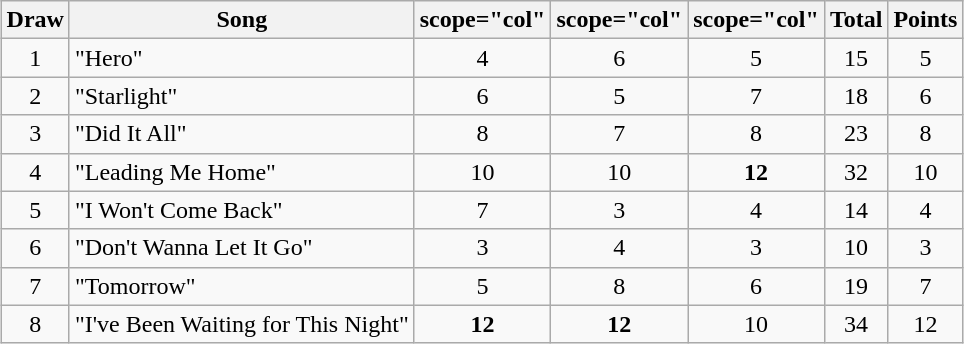<table class="wikitable collapsible" style="margin: 1em auto 1em auto; text-align:center;">
<tr>
<th>Draw</th>
<th>Song</th>
<th>scope="col" </th>
<th>scope="col" </th>
<th>scope="col" </th>
<th>Total</th>
<th>Points</th>
</tr>
<tr>
<td>1</td>
<td align="left">"Hero"</td>
<td>4</td>
<td>6</td>
<td>5</td>
<td>15</td>
<td>5</td>
</tr>
<tr>
<td>2</td>
<td align="left">"Starlight"</td>
<td>6</td>
<td>5</td>
<td>7</td>
<td>18</td>
<td>6</td>
</tr>
<tr>
<td>3</td>
<td align="left">"Did It All"</td>
<td>8</td>
<td>7</td>
<td>8</td>
<td>23</td>
<td>8</td>
</tr>
<tr>
<td>4</td>
<td align="left">"Leading Me Home"</td>
<td>10</td>
<td>10</td>
<td><strong>12</strong></td>
<td>32</td>
<td>10</td>
</tr>
<tr>
<td>5</td>
<td align="left">"I Won't Come Back"</td>
<td>7</td>
<td>3</td>
<td>4</td>
<td>14</td>
<td>4</td>
</tr>
<tr>
<td>6</td>
<td align="left">"Don't Wanna Let It Go"</td>
<td>3</td>
<td>4</td>
<td>3</td>
<td>10</td>
<td>3</td>
</tr>
<tr>
<td>7</td>
<td align="left">"Tomorrow"</td>
<td>5</td>
<td>8</td>
<td>6</td>
<td>19</td>
<td>7</td>
</tr>
<tr>
<td>8</td>
<td align="left">"I've Been Waiting for This Night"</td>
<td><strong>12</strong></td>
<td><strong>12</strong></td>
<td>10</td>
<td>34</td>
<td>12</td>
</tr>
</table>
